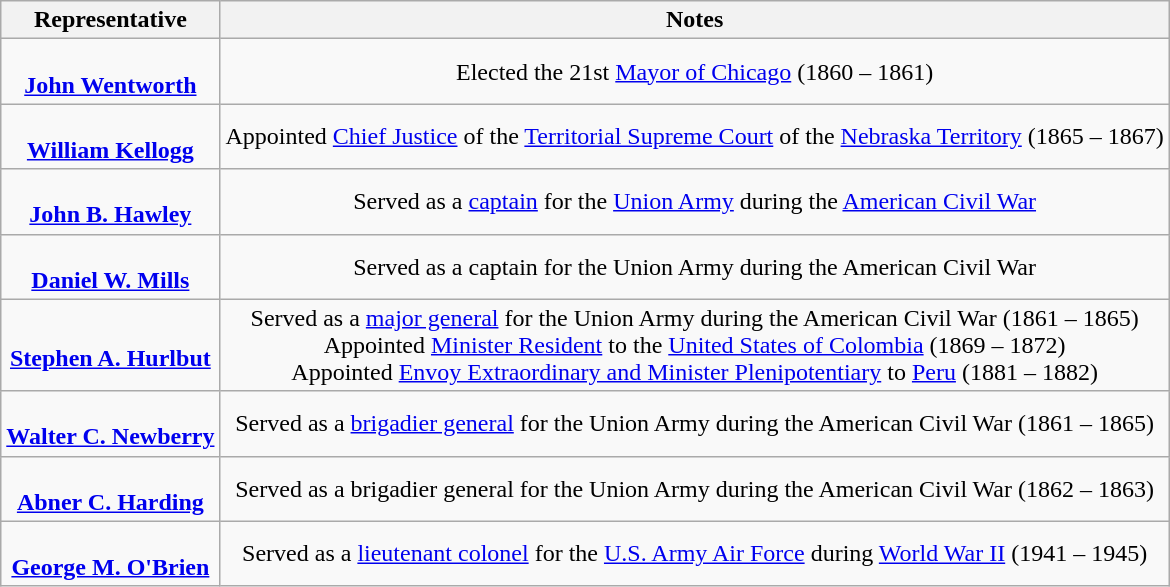<table class="wikitable" style="text-align:center">
<tr>
<th>Representative</th>
<th>Notes</th>
</tr>
<tr>
<td align=center><br><strong><a href='#'>John Wentworth</a></strong></td>
<td>Elected the 21st <a href='#'>Mayor of Chicago</a> (1860 – 1861)</td>
</tr>
<tr>
<td align=center><br><strong><a href='#'>William Kellogg</a></strong></td>
<td>Appointed <a href='#'>Chief Justice</a> of the <a href='#'>Territorial Supreme Court</a> of the <a href='#'>Nebraska Territory</a> (1865 – 1867)</td>
</tr>
<tr>
<td align=center><br><strong><a href='#'>John B. Hawley</a></strong></td>
<td>Served as a <a href='#'>captain</a> for the <a href='#'>Union Army</a> during the <a href='#'>American Civil War</a></td>
</tr>
<tr>
<td align=center><br><strong><a href='#'>Daniel W. Mills</a></strong></td>
<td>Served as a captain for the Union Army during the American Civil War</td>
</tr>
<tr>
<td align=center><br><strong><a href='#'>Stephen A. Hurlbut</a></strong></td>
<td>Served as a <a href='#'>major general</a> for the Union Army during the American Civil War (1861 – 1865)<br>Appointed <a href='#'>Minister Resident</a> to the <a href='#'>United States of Colombia</a> (1869 – 1872)<br>Appointed <a href='#'>Envoy Extraordinary and Minister Plenipotentiary</a> to <a href='#'>Peru</a> (1881 – 1882)</td>
</tr>
<tr>
<td align=center><br><strong><a href='#'>Walter C. Newberry</a></strong></td>
<td>Served as a <a href='#'>brigadier general</a> for the Union Army during the American Civil War (1861 – 1865)</td>
</tr>
<tr>
<td align=center><br><strong><a href='#'>Abner C. Harding</a></strong></td>
<td>Served as a brigadier general for the Union Army during the American Civil War (1862 – 1863)</td>
</tr>
<tr>
<td align=center><br><strong><a href='#'>George M. O'Brien</a></strong></td>
<td>Served as a <a href='#'>lieutenant colonel</a> for the <a href='#'>U.S. Army Air Force</a> during <a href='#'>World War II</a> (1941 – 1945)</td>
</tr>
</table>
